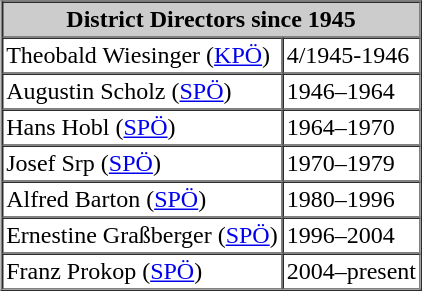<table border="1" cellpadding="2" cellspacing="0" align="right" style="margin-left:1em;">
<tr --- bgcolor="#CCCCCC">
<th colspan="2">District Directors since 1945</th>
</tr>
<tr --- bgcolor="#FFFFFF">
<td>Theobald Wiesinger (<a href='#'>KPÖ</a>)</td>
<td>4/1945-1946</td>
</tr>
<tr --- bgcolor="#FFFFFF">
<td>Augustin Scholz (<a href='#'>SPÖ</a>)</td>
<td>1946–1964</td>
</tr>
<tr --- bgcolor="#FFFFFF">
<td>Hans Hobl (<a href='#'>SPÖ</a>)</td>
<td>1964–1970</td>
</tr>
<tr --- bgcolor="#FFFFFF">
<td>Josef Srp (<a href='#'>SPÖ</a>)</td>
<td>1970–1979</td>
</tr>
<tr --- bgcolor="#FFFFFF">
<td>Alfred Barton (<a href='#'>SPÖ</a>)</td>
<td>1980–1996</td>
</tr>
<tr --- bgcolor="#FFFFFF">
<td>Ernestine Graßberger (<a href='#'>SPÖ</a>)</td>
<td>1996–2004</td>
</tr>
<tr --- bgcolor="#FFFFFF">
<td>Franz Prokop (<a href='#'>SPÖ</a>)</td>
<td>2004–present</td>
</tr>
</table>
